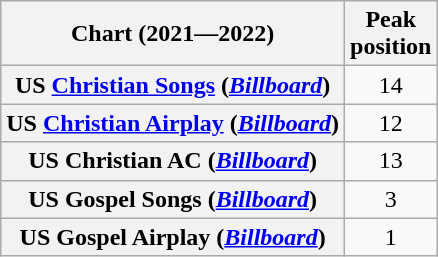<table class="wikitable plainrowheaders" style="text-align:center">
<tr>
<th scope="col">Chart (2021—2022)</th>
<th scope="col">Peak<br> position</th>
</tr>
<tr>
<th scope="row">US <a href='#'>Christian Songs</a> (<a href='#'><em>Billboard</em></a>)</th>
<td>14</td>
</tr>
<tr>
<th scope="row">US <a href='#'>Christian Airplay</a> (<a href='#'><em>Billboard</em></a>)</th>
<td>12</td>
</tr>
<tr>
<th scope="row">US Christian AC (<a href='#'><em>Billboard</em></a>)</th>
<td>13</td>
</tr>
<tr>
<th scope="row">US Gospel Songs (<a href='#'><em>Billboard</em></a>)</th>
<td>3</td>
</tr>
<tr>
<th scope="row">US Gospel Airplay (<a href='#'><em>Billboard</em></a>)</th>
<td>1</td>
</tr>
</table>
